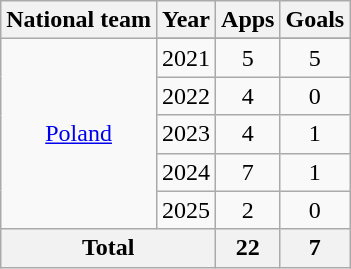<table class="wikitable" style="text-align:center">
<tr>
<th>National team</th>
<th>Year</th>
<th>Apps</th>
<th>Goals</th>
</tr>
<tr>
<td rowspan="6"><a href='#'>Poland</a></td>
</tr>
<tr>
<td>2021</td>
<td>5</td>
<td>5</td>
</tr>
<tr>
<td>2022</td>
<td>4</td>
<td>0</td>
</tr>
<tr>
<td>2023</td>
<td>4</td>
<td>1</td>
</tr>
<tr>
<td>2024</td>
<td>7</td>
<td>1</td>
</tr>
<tr>
<td>2025</td>
<td>2</td>
<td>0</td>
</tr>
<tr>
<th colspan="2">Total</th>
<th>22</th>
<th>7</th>
</tr>
</table>
